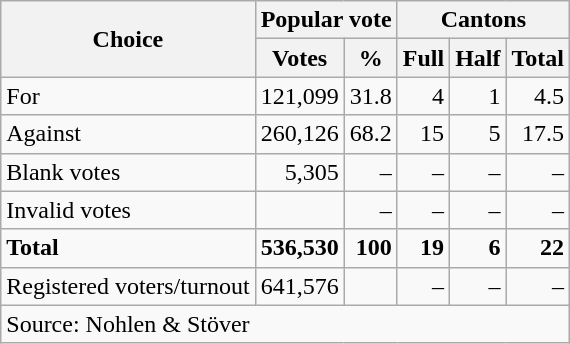<table class=wikitable style=text-align:right>
<tr>
<th rowspan=2>Choice</th>
<th colspan=2>Popular vote</th>
<th colspan=3>Cantons</th>
</tr>
<tr>
<th>Votes</th>
<th>%</th>
<th>Full</th>
<th>Half</th>
<th>Total</th>
</tr>
<tr>
<td align=left>For</td>
<td>121,099</td>
<td>31.8</td>
<td>4</td>
<td>1</td>
<td>4.5</td>
</tr>
<tr>
<td align=left>Against</td>
<td>260,126</td>
<td>68.2</td>
<td>15</td>
<td>5</td>
<td>17.5</td>
</tr>
<tr>
<td align=left>Blank votes</td>
<td>5,305</td>
<td>–</td>
<td>–</td>
<td>–</td>
<td>–</td>
</tr>
<tr>
<td align=left>Invalid votes</td>
<td></td>
<td>–</td>
<td>–</td>
<td>–</td>
<td>–</td>
</tr>
<tr>
<td align=left><strong>Total</strong></td>
<td><strong>536,530</strong></td>
<td><strong>100</strong></td>
<td><strong>19</strong></td>
<td><strong>6</strong></td>
<td><strong>22</strong></td>
</tr>
<tr>
<td align=left>Registered voters/turnout</td>
<td>641,576</td>
<td></td>
<td>–</td>
<td>–</td>
<td>–</td>
</tr>
<tr>
<td align=left colspan=6>Source: Nohlen & Stöver</td>
</tr>
</table>
